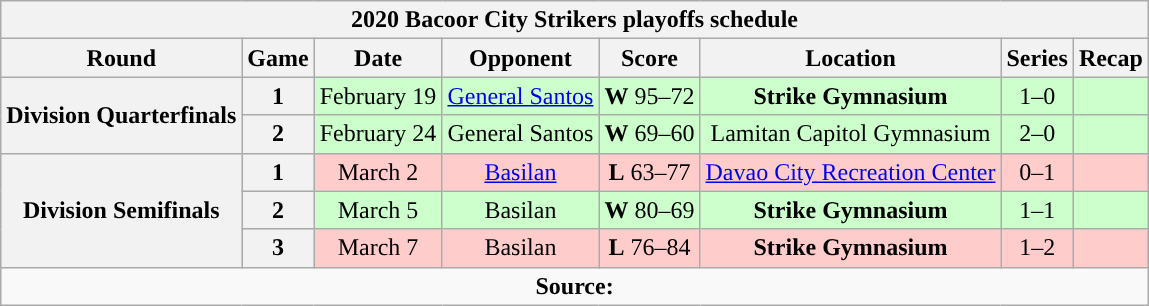<table class="wikitable" style="text-align:center">
<tr>
<th colspan=8>2020 Bacoor City Strikers playoffs schedule</th>
</tr>
<tr>
<th>Round</th>
<th>Game</th>
<th>Date</th>
<th>Opponent</th>
<th>Score</th>
<th>Location</th>
<th>Series</th>
<th>Recap<br></th>
</tr>
<tr style="background:#cfc">
<th rowspan=2>Division Quarterfinals</th>
<th>1</th>
<td>February 19</td>
<td><a href='#'>General Santos</a></td>
<td><strong>W</strong> 95–72</td>
<td><strong>Strike Gymnasium</strong></td>
<td>1–0</td>
<td></td>
</tr>
<tr style="background:#cfc">
<th>2</th>
<td>February 24</td>
<td>General Santos</td>
<td><strong>W</strong> 69–60</td>
<td>Lamitan Capitol Gymnasium</td>
<td>2–0</td>
<td><br></td>
</tr>
<tr style="background:#fcc">
<th rowspan=3>Division Semifinals</th>
<th>1</th>
<td>March 2</td>
<td><a href='#'>Basilan</a></td>
<td><strong>L</strong> 63–77</td>
<td><a href='#'>Davao City Recreation Center</a></td>
<td>0–1</td>
<td></td>
</tr>
<tr style="background:#cfc">
<th>2</th>
<td>March 5</td>
<td>Basilan</td>
<td><strong>W</strong> 80–69</td>
<td><strong>Strike Gymnasium</strong></td>
<td>1–1</td>
<td></td>
</tr>
<tr style="background:#fcc">
<th>3</th>
<td>March 7</td>
<td>Basilan</td>
<td><strong>L</strong> 76–84</td>
<td><strong>Strike Gymnasium</strong></td>
<td>1–2</td>
<td></td>
</tr>
<tr>
<td colspan=8 align=center><strong>Source: </strong></td>
</tr>
</table>
